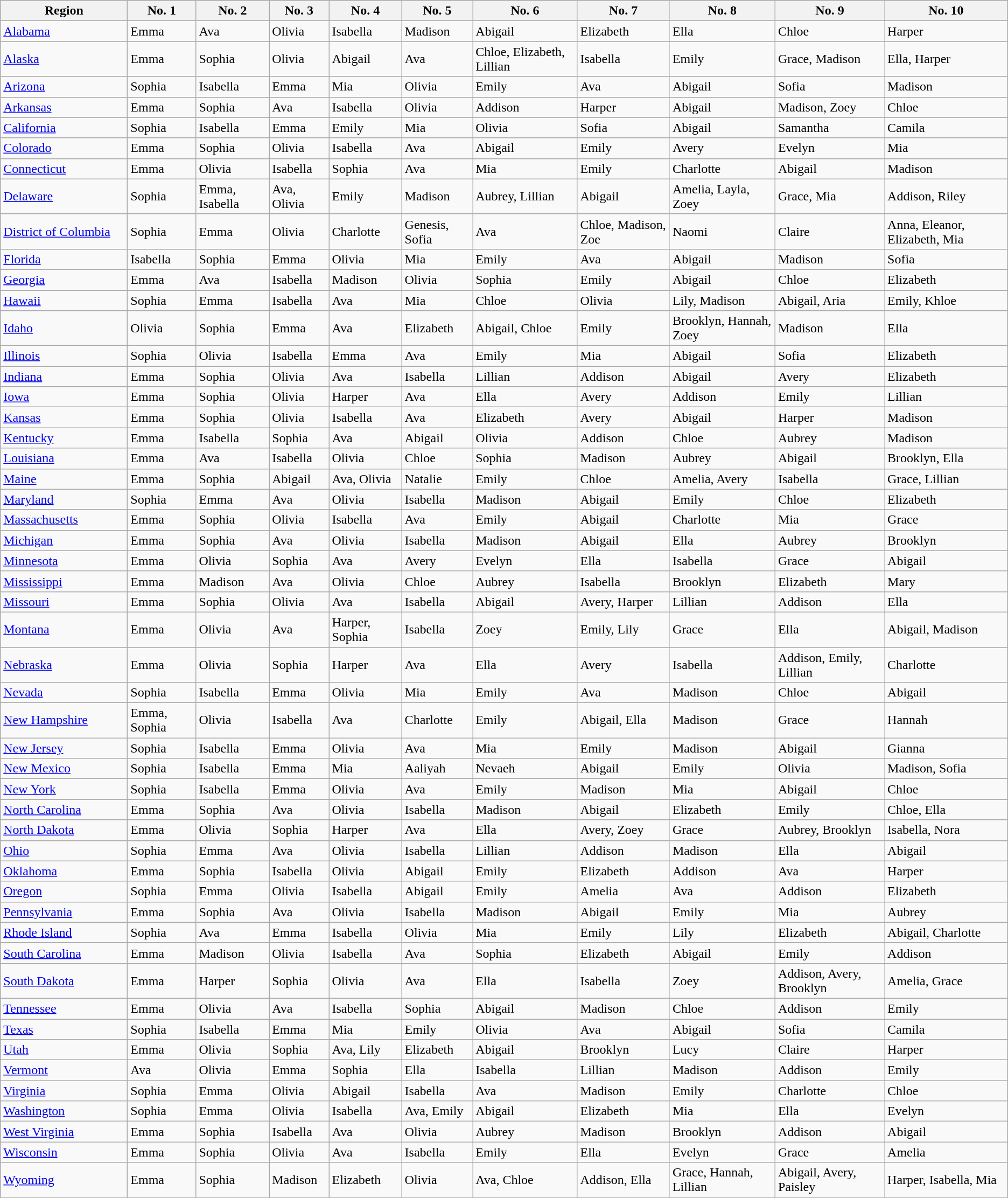<table class="wikitable sortable mw-collapsible" style="min-width:22em">
<tr>
<th width=150>Region</th>
<th>No. 1</th>
<th>No. 2</th>
<th>No. 3</th>
<th>No. 4</th>
<th>No. 5</th>
<th>No. 6</th>
<th>No. 7</th>
<th>No. 8</th>
<th>No. 9</th>
<th>No. 10</th>
</tr>
<tr>
<td><a href='#'>Alabama</a></td>
<td>Emma</td>
<td>Ava</td>
<td>Olivia</td>
<td>Isabella</td>
<td>Madison</td>
<td>Abigail</td>
<td>Elizabeth</td>
<td>Ella</td>
<td>Chloe</td>
<td>Harper</td>
</tr>
<tr>
<td><a href='#'>Alaska</a></td>
<td>Emma</td>
<td>Sophia</td>
<td>Olivia</td>
<td>Abigail</td>
<td>Ava</td>
<td>Chloe, Elizabeth, Lillian</td>
<td>Isabella</td>
<td>Emily</td>
<td>Grace, Madison</td>
<td>Ella, Harper</td>
</tr>
<tr>
<td><a href='#'>Arizona</a></td>
<td>Sophia</td>
<td>Isabella</td>
<td>Emma</td>
<td>Mia</td>
<td>Olivia</td>
<td>Emily</td>
<td>Ava</td>
<td>Abigail</td>
<td>Sofia</td>
<td>Madison</td>
</tr>
<tr>
<td><a href='#'>Arkansas</a></td>
<td>Emma</td>
<td>Sophia</td>
<td>Ava</td>
<td>Isabella</td>
<td>Olivia</td>
<td>Addison</td>
<td>Harper</td>
<td>Abigail</td>
<td>Madison, Zoey</td>
<td>Chloe</td>
</tr>
<tr>
<td><a href='#'>California</a></td>
<td>Sophia</td>
<td>Isabella</td>
<td>Emma</td>
<td>Emily</td>
<td>Mia</td>
<td>Olivia</td>
<td>Sofia</td>
<td>Abigail</td>
<td>Samantha</td>
<td>Camila</td>
</tr>
<tr>
<td><a href='#'>Colorado</a></td>
<td>Emma</td>
<td>Sophia</td>
<td>Olivia</td>
<td>Isabella</td>
<td>Ava</td>
<td>Abigail</td>
<td>Emily</td>
<td>Avery</td>
<td>Evelyn</td>
<td>Mia</td>
</tr>
<tr>
<td><a href='#'>Connecticut</a></td>
<td>Emma</td>
<td>Olivia</td>
<td>Isabella</td>
<td>Sophia</td>
<td>Ava</td>
<td>Mia</td>
<td>Emily</td>
<td>Charlotte</td>
<td>Abigail</td>
<td>Madison</td>
</tr>
<tr>
<td><a href='#'>Delaware</a></td>
<td>Sophia</td>
<td>Emma, Isabella</td>
<td>Ava, Olivia</td>
<td>Emily</td>
<td>Madison</td>
<td>Aubrey, Lillian</td>
<td>Abigail</td>
<td>Amelia, Layla, Zoey</td>
<td>Grace, Mia</td>
<td>Addison, Riley</td>
</tr>
<tr>
<td><a href='#'>District of Columbia</a></td>
<td>Sophia</td>
<td>Emma</td>
<td>Olivia</td>
<td>Charlotte</td>
<td>Genesis, Sofia</td>
<td>Ava</td>
<td>Chloe, Madison, Zoe</td>
<td>Naomi</td>
<td>Claire</td>
<td>Anna, Eleanor, Elizabeth, Mia</td>
</tr>
<tr>
<td><a href='#'>Florida</a></td>
<td>Isabella</td>
<td>Sophia</td>
<td>Emma</td>
<td>Olivia</td>
<td>Mia</td>
<td>Emily</td>
<td>Ava</td>
<td>Abigail</td>
<td>Madison</td>
<td>Sofia</td>
</tr>
<tr>
<td><a href='#'>Georgia</a></td>
<td>Emma</td>
<td>Ava</td>
<td>Isabella</td>
<td>Madison</td>
<td>Olivia</td>
<td>Sophia</td>
<td>Emily</td>
<td>Abigail</td>
<td>Chloe</td>
<td>Elizabeth</td>
</tr>
<tr>
<td><a href='#'>Hawaii</a></td>
<td>Sophia</td>
<td>Emma</td>
<td>Isabella</td>
<td>Ava</td>
<td>Mia</td>
<td>Chloe</td>
<td>Olivia</td>
<td>Lily, Madison</td>
<td>Abigail, Aria</td>
<td>Emily, Khloe</td>
</tr>
<tr>
<td><a href='#'>Idaho</a></td>
<td>Olivia</td>
<td>Sophia</td>
<td>Emma</td>
<td>Ava</td>
<td>Elizabeth</td>
<td>Abigail, Chloe</td>
<td>Emily</td>
<td>Brooklyn, Hannah, Zoey</td>
<td>Madison</td>
<td>Ella</td>
</tr>
<tr>
<td><a href='#'>Illinois</a></td>
<td>Sophia</td>
<td>Olivia</td>
<td>Isabella</td>
<td>Emma</td>
<td>Ava</td>
<td>Emily</td>
<td>Mia</td>
<td>Abigail</td>
<td>Sofia</td>
<td>Elizabeth</td>
</tr>
<tr>
<td><a href='#'>Indiana</a></td>
<td>Emma</td>
<td>Sophia</td>
<td>Olivia</td>
<td>Ava</td>
<td>Isabella</td>
<td>Lillian</td>
<td>Addison</td>
<td>Abigail</td>
<td>Avery</td>
<td>Elizabeth</td>
</tr>
<tr>
<td><a href='#'>Iowa</a></td>
<td>Emma</td>
<td>Sophia</td>
<td>Olivia</td>
<td>Harper</td>
<td>Ava</td>
<td>Ella</td>
<td>Avery</td>
<td>Addison</td>
<td>Emily</td>
<td>Lillian</td>
</tr>
<tr>
<td><a href='#'>Kansas</a></td>
<td>Emma</td>
<td>Sophia</td>
<td>Olivia</td>
<td>Isabella</td>
<td>Ava</td>
<td>Elizabeth</td>
<td>Avery</td>
<td>Abigail</td>
<td>Harper</td>
<td>Madison</td>
</tr>
<tr>
<td><a href='#'>Kentucky</a></td>
<td>Emma</td>
<td>Isabella</td>
<td>Sophia</td>
<td>Ava</td>
<td>Abigail</td>
<td>Olivia</td>
<td>Addison</td>
<td>Chloe</td>
<td>Aubrey</td>
<td>Madison</td>
</tr>
<tr>
<td><a href='#'>Louisiana</a></td>
<td>Emma</td>
<td>Ava</td>
<td>Isabella</td>
<td>Olivia</td>
<td>Chloe</td>
<td>Sophia</td>
<td>Madison</td>
<td>Aubrey</td>
<td>Abigail</td>
<td>Brooklyn, Ella</td>
</tr>
<tr>
<td><a href='#'>Maine</a></td>
<td>Emma</td>
<td>Sophia</td>
<td>Abigail</td>
<td>Ava, Olivia</td>
<td>Natalie</td>
<td>Emily</td>
<td>Chloe</td>
<td>Amelia, Avery</td>
<td>Isabella</td>
<td>Grace, Lillian</td>
</tr>
<tr>
<td><a href='#'>Maryland</a></td>
<td>Sophia</td>
<td>Emma</td>
<td>Ava</td>
<td>Olivia</td>
<td>Isabella</td>
<td>Madison</td>
<td>Abigail</td>
<td>Emily</td>
<td>Chloe</td>
<td>Elizabeth</td>
</tr>
<tr>
<td><a href='#'>Massachusetts</a></td>
<td>Emma</td>
<td>Sophia</td>
<td>Olivia</td>
<td>Isabella</td>
<td>Ava</td>
<td>Emily</td>
<td>Abigail</td>
<td>Charlotte</td>
<td>Mia</td>
<td>Grace</td>
</tr>
<tr>
<td><a href='#'>Michigan</a></td>
<td>Emma</td>
<td>Sophia</td>
<td>Ava</td>
<td>Olivia</td>
<td>Isabella</td>
<td>Madison</td>
<td>Abigail</td>
<td>Ella</td>
<td>Aubrey</td>
<td>Brooklyn</td>
</tr>
<tr>
<td><a href='#'>Minnesota</a></td>
<td>Emma</td>
<td>Olivia</td>
<td>Sophia</td>
<td>Ava</td>
<td>Avery</td>
<td>Evelyn</td>
<td>Ella</td>
<td>Isabella</td>
<td>Grace</td>
<td>Abigail</td>
</tr>
<tr>
<td><a href='#'>Mississippi</a></td>
<td>Emma</td>
<td>Madison</td>
<td>Ava</td>
<td>Olivia</td>
<td>Chloe</td>
<td>Aubrey</td>
<td>Isabella</td>
<td>Brooklyn</td>
<td>Elizabeth</td>
<td>Mary</td>
</tr>
<tr>
<td><a href='#'>Missouri</a></td>
<td>Emma</td>
<td>Sophia</td>
<td>Olivia</td>
<td>Ava</td>
<td>Isabella</td>
<td>Abigail</td>
<td>Avery, Harper</td>
<td>Lillian</td>
<td>Addison</td>
<td>Ella</td>
</tr>
<tr>
<td><a href='#'>Montana</a></td>
<td>Emma</td>
<td>Olivia</td>
<td>Ava</td>
<td>Harper, Sophia</td>
<td>Isabella</td>
<td>Zoey</td>
<td>Emily, Lily</td>
<td>Grace</td>
<td>Ella</td>
<td>Abigail, Madison</td>
</tr>
<tr>
<td><a href='#'>Nebraska</a></td>
<td>Emma</td>
<td>Olivia</td>
<td>Sophia</td>
<td>Harper</td>
<td>Ava</td>
<td>Ella</td>
<td>Avery</td>
<td>Isabella</td>
<td>Addison, Emily, Lillian</td>
<td>Charlotte</td>
</tr>
<tr>
<td><a href='#'>Nevada</a></td>
<td>Sophia</td>
<td>Isabella</td>
<td>Emma</td>
<td>Olivia</td>
<td>Mia</td>
<td>Emily</td>
<td>Ava</td>
<td>Madison</td>
<td>Chloe</td>
<td>Abigail</td>
</tr>
<tr>
<td><a href='#'>New Hampshire</a></td>
<td>Emma, Sophia</td>
<td>Olivia</td>
<td>Isabella</td>
<td>Ava</td>
<td>Charlotte</td>
<td>Emily</td>
<td>Abigail, Ella</td>
<td>Madison</td>
<td>Grace</td>
<td>Hannah</td>
</tr>
<tr>
<td><a href='#'>New Jersey</a></td>
<td>Sophia</td>
<td>Isabella</td>
<td>Emma</td>
<td>Olivia</td>
<td>Ava</td>
<td>Mia</td>
<td>Emily</td>
<td>Madison</td>
<td>Abigail</td>
<td>Gianna</td>
</tr>
<tr>
<td><a href='#'>New Mexico</a></td>
<td>Sophia</td>
<td>Isabella</td>
<td>Emma</td>
<td>Mia</td>
<td>Aaliyah</td>
<td>Nevaeh</td>
<td>Abigail</td>
<td>Emily</td>
<td>Olivia</td>
<td>Madison, Sofia</td>
</tr>
<tr>
<td><a href='#'>New York</a></td>
<td>Sophia</td>
<td>Isabella</td>
<td>Emma</td>
<td>Olivia</td>
<td>Ava</td>
<td>Emily</td>
<td>Madison</td>
<td>Mia</td>
<td>Abigail</td>
<td>Chloe</td>
</tr>
<tr>
<td><a href='#'>North Carolina</a></td>
<td>Emma</td>
<td>Sophia</td>
<td>Ava</td>
<td>Olivia</td>
<td>Isabella</td>
<td>Madison</td>
<td>Abigail</td>
<td>Elizabeth</td>
<td>Emily</td>
<td>Chloe, Ella</td>
</tr>
<tr>
<td><a href='#'>North Dakota</a></td>
<td>Emma</td>
<td>Olivia</td>
<td>Sophia</td>
<td>Harper</td>
<td>Ava</td>
<td>Ella</td>
<td>Avery, Zoey</td>
<td>Grace</td>
<td>Aubrey, Brooklyn</td>
<td>Isabella, Nora</td>
</tr>
<tr>
<td><a href='#'>Ohio</a></td>
<td>Sophia</td>
<td>Emma</td>
<td>Ava</td>
<td>Olivia</td>
<td>Isabella</td>
<td>Lillian</td>
<td>Addison</td>
<td>Madison</td>
<td>Ella</td>
<td>Abigail</td>
</tr>
<tr>
<td><a href='#'>Oklahoma</a></td>
<td>Emma</td>
<td>Sophia</td>
<td>Isabella</td>
<td>Olivia</td>
<td>Abigail</td>
<td>Emily</td>
<td>Elizabeth</td>
<td>Addison</td>
<td>Ava</td>
<td>Harper</td>
</tr>
<tr>
<td><a href='#'>Oregon</a></td>
<td>Sophia</td>
<td>Emma</td>
<td>Olivia</td>
<td>Isabella</td>
<td>Abigail</td>
<td>Emily</td>
<td>Amelia</td>
<td>Ava</td>
<td>Addison</td>
<td>Elizabeth</td>
</tr>
<tr>
<td><a href='#'>Pennsylvania</a></td>
<td>Emma</td>
<td>Sophia</td>
<td>Ava</td>
<td>Olivia</td>
<td>Isabella</td>
<td>Madison</td>
<td>Abigail</td>
<td>Emily</td>
<td>Mia</td>
<td>Aubrey</td>
</tr>
<tr>
<td><a href='#'>Rhode Island</a></td>
<td>Sophia</td>
<td>Ava</td>
<td>Emma</td>
<td>Isabella</td>
<td>Olivia</td>
<td>Mia</td>
<td>Emily</td>
<td>Lily</td>
<td>Elizabeth</td>
<td>Abigail, Charlotte</td>
</tr>
<tr>
<td><a href='#'>South Carolina</a></td>
<td>Emma</td>
<td>Madison</td>
<td>Olivia</td>
<td>Isabella</td>
<td>Ava</td>
<td>Sophia</td>
<td>Elizabeth</td>
<td>Abigail</td>
<td>Emily</td>
<td>Addison</td>
</tr>
<tr>
<td><a href='#'>South Dakota</a></td>
<td>Emma</td>
<td>Harper</td>
<td>Sophia</td>
<td>Olivia</td>
<td>Ava</td>
<td>Ella</td>
<td>Isabella</td>
<td>Zoey</td>
<td>Addison, Avery, Brooklyn</td>
<td>Amelia, Grace</td>
</tr>
<tr>
<td><a href='#'>Tennessee</a></td>
<td>Emma</td>
<td>Olivia</td>
<td>Ava</td>
<td>Isabella</td>
<td>Sophia</td>
<td>Abigail</td>
<td>Madison</td>
<td>Chloe</td>
<td>Addison</td>
<td>Emily</td>
</tr>
<tr>
<td><a href='#'>Texas</a></td>
<td>Sophia</td>
<td>Isabella</td>
<td>Emma</td>
<td>Mia</td>
<td>Emily</td>
<td>Olivia</td>
<td>Ava</td>
<td>Abigail</td>
<td>Sofia</td>
<td>Camila</td>
</tr>
<tr>
<td><a href='#'>Utah</a></td>
<td>Emma</td>
<td>Olivia</td>
<td>Sophia</td>
<td>Ava, Lily</td>
<td>Elizabeth</td>
<td>Abigail</td>
<td>Brooklyn</td>
<td>Lucy</td>
<td>Claire</td>
<td>Harper</td>
</tr>
<tr>
<td><a href='#'>Vermont</a></td>
<td>Ava</td>
<td>Olivia</td>
<td>Emma</td>
<td>Sophia</td>
<td>Ella</td>
<td>Isabella</td>
<td>Lillian</td>
<td>Madison</td>
<td>Addison</td>
<td>Emily</td>
</tr>
<tr>
<td><a href='#'>Virginia</a></td>
<td>Sophia</td>
<td>Emma</td>
<td>Olivia</td>
<td>Abigail</td>
<td>Isabella</td>
<td>Ava</td>
<td>Madison</td>
<td>Emily</td>
<td>Charlotte</td>
<td>Chloe</td>
</tr>
<tr>
<td><a href='#'>Washington</a></td>
<td>Sophia</td>
<td>Emma</td>
<td>Olivia</td>
<td>Isabella</td>
<td>Ava, Emily</td>
<td>Abigail</td>
<td>Elizabeth</td>
<td>Mia</td>
<td>Ella</td>
<td>Evelyn</td>
</tr>
<tr>
<td><a href='#'>West Virginia</a></td>
<td>Emma</td>
<td>Sophia</td>
<td>Isabella</td>
<td>Ava</td>
<td>Olivia</td>
<td>Aubrey</td>
<td>Madison</td>
<td>Brooklyn</td>
<td>Addison</td>
<td>Abigail</td>
</tr>
<tr>
<td><a href='#'>Wisconsin</a></td>
<td>Emma</td>
<td>Sophia</td>
<td>Olivia</td>
<td>Ava</td>
<td>Isabella</td>
<td>Emily</td>
<td>Ella</td>
<td>Evelyn</td>
<td>Grace</td>
<td>Amelia</td>
</tr>
<tr>
<td><a href='#'>Wyoming</a></td>
<td>Emma</td>
<td>Sophia</td>
<td>Madison</td>
<td>Elizabeth</td>
<td>Olivia</td>
<td>Ava, Chloe</td>
<td>Addison, Ella</td>
<td>Grace, Hannah, Lillian</td>
<td>Abigail, Avery, Paisley</td>
<td>Harper, Isabella, Mia</td>
</tr>
<tr>
</tr>
</table>
